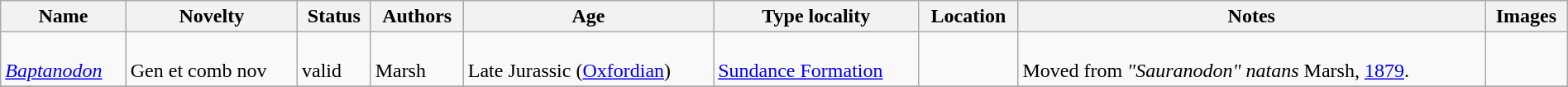<table class="wikitable sortable" align="center" width="100%">
<tr>
<th>Name</th>
<th>Novelty</th>
<th>Status</th>
<th>Authors</th>
<th>Age</th>
<th>Type locality</th>
<th>Location</th>
<th>Notes</th>
<th>Images</th>
</tr>
<tr>
<td><br><em><a href='#'>Baptanodon</a></em></td>
<td><br>Gen et comb nov</td>
<td><br>valid</td>
<td><br>Marsh</td>
<td><br>Late Jurassic (<a href='#'>Oxfordian</a>)</td>
<td><br><a href='#'>Sundance Formation</a></td>
<td><br><br></td>
<td><br>Moved from <em>"Sauranodon" natans</em> Marsh, <a href='#'>1879</a>.</td>
<td><br></td>
</tr>
<tr>
</tr>
</table>
